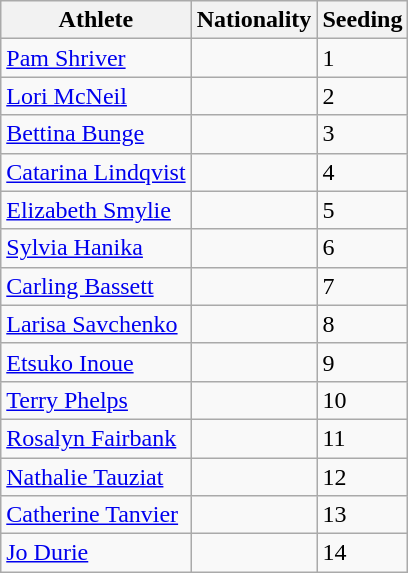<table class="wikitable" border="1">
<tr>
<th>Athlete</th>
<th>Nationality</th>
<th>Seeding</th>
</tr>
<tr>
<td><a href='#'>Pam Shriver</a></td>
<td></td>
<td>1</td>
</tr>
<tr>
<td><a href='#'>Lori McNeil</a></td>
<td></td>
<td>2</td>
</tr>
<tr>
<td><a href='#'>Bettina Bunge</a></td>
<td></td>
<td>3</td>
</tr>
<tr>
<td><a href='#'>Catarina Lindqvist</a></td>
<td></td>
<td>4</td>
</tr>
<tr>
<td><a href='#'>Elizabeth Smylie</a></td>
<td></td>
<td>5</td>
</tr>
<tr>
<td><a href='#'>Sylvia Hanika</a></td>
<td></td>
<td>6</td>
</tr>
<tr>
<td><a href='#'>Carling Bassett</a></td>
<td></td>
<td>7</td>
</tr>
<tr>
<td><a href='#'>Larisa Savchenko</a></td>
<td></td>
<td>8</td>
</tr>
<tr>
<td><a href='#'>Etsuko Inoue</a></td>
<td></td>
<td>9</td>
</tr>
<tr>
<td><a href='#'>Terry Phelps</a></td>
<td></td>
<td>10</td>
</tr>
<tr>
<td><a href='#'>Rosalyn Fairbank</a></td>
<td></td>
<td>11</td>
</tr>
<tr>
<td><a href='#'>Nathalie Tauziat</a></td>
<td></td>
<td>12</td>
</tr>
<tr>
<td><a href='#'>Catherine Tanvier</a></td>
<td></td>
<td>13</td>
</tr>
<tr>
<td><a href='#'>Jo Durie</a></td>
<td></td>
<td>14</td>
</tr>
</table>
